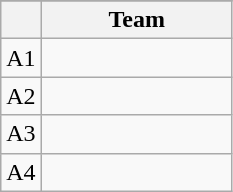<table class="wikitable" style="display:inline-table;">
<tr>
</tr>
<tr>
<th></th>
<th width="120">Team</th>
</tr>
<tr>
<td align=center>A1</td>
<td></td>
</tr>
<tr>
<td align=center>A2</td>
<td></td>
</tr>
<tr>
<td align=center>A3</td>
<td></td>
</tr>
<tr>
<td align=center>A4</td>
<td></td>
</tr>
</table>
